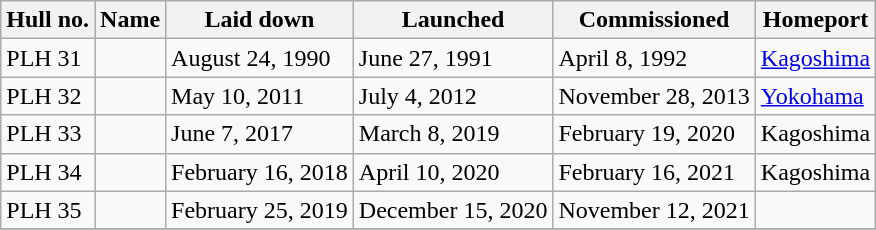<table class="wikitable">
<tr>
<th>Hull no.</th>
<th>Name</th>
<th>Laid down</th>
<th>Launched</th>
<th>Commissioned</th>
<th>Homeport</th>
</tr>
<tr>
<td>PLH 31</td>
<td></td>
<td>August 24, 1990</td>
<td>June 27, 1991</td>
<td>April 8, 1992</td>
<td><a href='#'>Kagoshima</a></td>
</tr>
<tr>
<td>PLH 32</td>
<td></td>
<td>May 10, 2011</td>
<td>July 4, 2012</td>
<td>November 28, 2013</td>
<td><a href='#'>Yokohama</a></td>
</tr>
<tr>
<td>PLH 33</td>
<td></td>
<td>June 7, 2017</td>
<td>March 8, 2019</td>
<td>February 19, 2020</td>
<td>Kagoshima</td>
</tr>
<tr>
<td>PLH 34</td>
<td></td>
<td>February 16, 2018</td>
<td>April 10, 2020</td>
<td>February 16, 2021</td>
<td>Kagoshima</td>
</tr>
<tr>
<td>PLH 35</td>
<td></td>
<td>February 25, 2019</td>
<td>December 15, 2020</td>
<td>November 12, 2021</td>
<td></td>
</tr>
<tr>
</tr>
</table>
